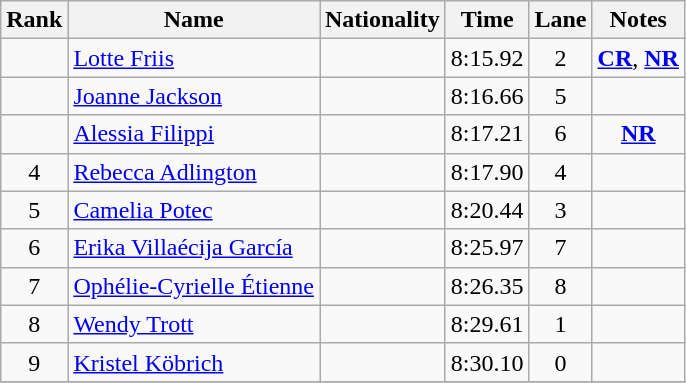<table class="wikitable sortable" style="text-align:center">
<tr>
<th>Rank</th>
<th>Name</th>
<th>Nationality</th>
<th>Time</th>
<th>Lane</th>
<th>Notes</th>
</tr>
<tr>
<td></td>
<td align=left><a href='#'>Lotte Friis</a></td>
<td align=left></td>
<td>8:15.92</td>
<td>2</td>
<td><strong><a href='#'>CR</a></strong>, <strong><a href='#'>NR</a></strong></td>
</tr>
<tr>
<td></td>
<td align=left><a href='#'>Joanne Jackson</a></td>
<td align=left></td>
<td>8:16.66</td>
<td>5</td>
<td></td>
</tr>
<tr>
<td></td>
<td align=left><a href='#'>Alessia Filippi</a></td>
<td align=left></td>
<td>8:17.21</td>
<td>6</td>
<td><strong><a href='#'>NR</a></strong></td>
</tr>
<tr>
<td>4</td>
<td align=left><a href='#'>Rebecca Adlington</a></td>
<td align=left></td>
<td>8:17.90</td>
<td>4</td>
<td></td>
</tr>
<tr>
<td>5</td>
<td align=left><a href='#'>Camelia Potec</a></td>
<td align=left></td>
<td>8:20.44</td>
<td>3</td>
<td></td>
</tr>
<tr>
<td>6</td>
<td align=left><a href='#'>Erika Villaécija García</a></td>
<td align=left></td>
<td>8:25.97</td>
<td>7</td>
<td></td>
</tr>
<tr>
<td>7</td>
<td align=left><a href='#'>Ophélie-Cyrielle Étienne</a></td>
<td align=left></td>
<td>8:26.35</td>
<td>8</td>
<td></td>
</tr>
<tr>
<td>8</td>
<td align=left><a href='#'>Wendy Trott</a></td>
<td align=left></td>
<td>8:29.61</td>
<td>1</td>
<td></td>
</tr>
<tr>
<td>9</td>
<td align=left><a href='#'>Kristel Köbrich</a></td>
<td align=left></td>
<td>8:30.10</td>
<td>0</td>
<td></td>
</tr>
<tr>
</tr>
</table>
